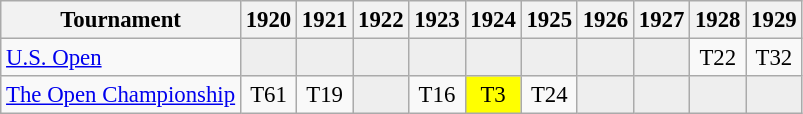<table class="wikitable" style="font-size:95%;text-align:center;">
<tr>
<th>Tournament</th>
<th>1920</th>
<th>1921</th>
<th>1922</th>
<th>1923</th>
<th>1924</th>
<th>1925</th>
<th>1926</th>
<th>1927</th>
<th>1928</th>
<th>1929</th>
</tr>
<tr>
<td align=left><a href='#'>U.S. Open</a></td>
<td style="background:#eeeeee;"></td>
<td style="background:#eeeeee;"></td>
<td style="background:#eeeeee;"></td>
<td style="background:#eeeeee;"></td>
<td style="background:#eeeeee;"></td>
<td style="background:#eeeeee;"></td>
<td style="background:#eeeeee;"></td>
<td style="background:#eeeeee;"></td>
<td>T22</td>
<td>T32</td>
</tr>
<tr>
<td align=left><a href='#'>The Open Championship</a></td>
<td>T61</td>
<td>T19</td>
<td style="background:#eeeeee;"></td>
<td>T16</td>
<td style="background:yellow;">T3</td>
<td>T24</td>
<td style="background:#eeeeee;"></td>
<td style="background:#eeeeee;"></td>
<td style="background:#eeeeee;"></td>
<td style="background:#eeeeee;"></td>
</tr>
</table>
